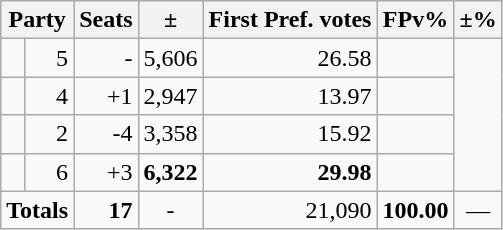<table class=wikitable>
<tr>
<th colspan=2 align=center>Party</th>
<th valign=top>Seats</th>
<th valign=top>±</th>
<th valign=top>First Pref. votes</th>
<th valign=top>FPv%</th>
<th valign=top>±%</th>
</tr>
<tr>
<td></td>
<td align=right>5</td>
<td align=right>-</td>
<td align=right>5,606</td>
<td align=right>26.58</td>
<td align=right></td>
</tr>
<tr>
<td></td>
<td align=right>4</td>
<td align=right>+1</td>
<td align=right>2,947</td>
<td align=right>13.97</td>
<td align=right></td>
</tr>
<tr>
<td></td>
<td align=right>2</td>
<td align=right>-4</td>
<td align=right>3,358</td>
<td align=right>15.92</td>
<td align=right></td>
</tr>
<tr>
<td></td>
<td align=right>6</td>
<td align=right>+3</td>
<td align=right><strong>6,322</strong></td>
<td align=right><strong>29.98</strong></td>
<td align=right></td>
</tr>
<tr>
<td colspan=2 align=center><strong>Totals</strong></td>
<td align=right><strong>17</strong></td>
<td align=center>-</td>
<td align=right>21,090</td>
<td align=center><strong>100.00</strong></td>
<td align=center>—</td>
</tr>
</table>
